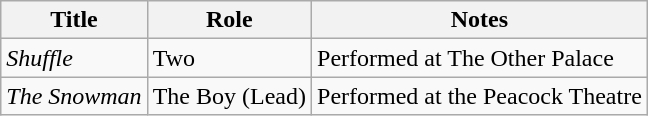<table class="wikitable">
<tr>
<th>Title</th>
<th>Role</th>
<th>Notes</th>
</tr>
<tr>
<td><em>Shuffle</em></td>
<td>Two</td>
<td>Performed at The Other Palace</td>
</tr>
<tr>
<td><em>The Snowman</em></td>
<td>The Boy (Lead)</td>
<td>Performed at the Peacock Theatre</td>
</tr>
</table>
